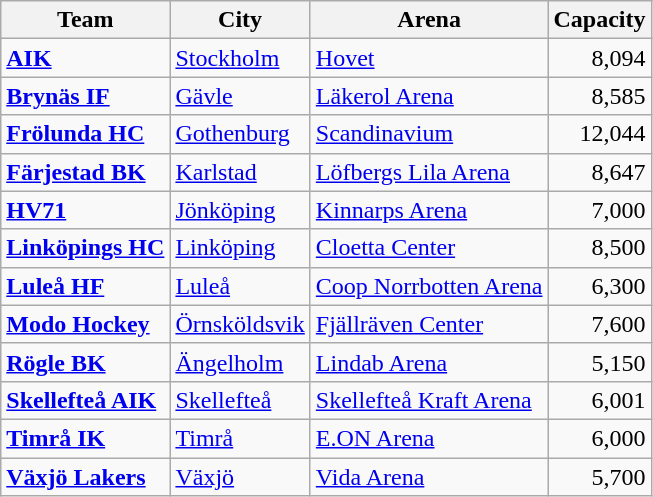<table class="wikitable sortable">
<tr>
<th>Team</th>
<th>City</th>
<th>Arena</th>
<th>Capacity</th>
</tr>
<tr>
<td><strong><a href='#'>AIK</a></strong></td>
<td><a href='#'>Stockholm</a></td>
<td><a href='#'>Hovet</a></td>
<td align="right">8,094</td>
</tr>
<tr>
<td><strong><a href='#'>Brynäs IF</a></strong></td>
<td><a href='#'>Gävle</a></td>
<td><a href='#'>Läkerol Arena</a></td>
<td align="right">8,585</td>
</tr>
<tr>
<td><strong><a href='#'>Frölunda HC</a></strong></td>
<td><a href='#'>Gothenburg</a></td>
<td><a href='#'>Scandinavium</a></td>
<td align="right">12,044</td>
</tr>
<tr>
<td><strong><a href='#'>Färjestad BK</a></strong></td>
<td><a href='#'>Karlstad</a></td>
<td><a href='#'>Löfbergs Lila Arena</a></td>
<td align="right">8,647</td>
</tr>
<tr>
<td><strong><a href='#'>HV71</a></strong></td>
<td><a href='#'>Jönköping</a></td>
<td><a href='#'>Kinnarps Arena</a></td>
<td align="right">7,000</td>
</tr>
<tr>
<td><strong><a href='#'>Linköpings HC</a></strong></td>
<td><a href='#'>Linköping</a></td>
<td><a href='#'>Cloetta Center</a></td>
<td align="right">8,500</td>
</tr>
<tr>
<td><strong><a href='#'>Luleå HF</a></strong></td>
<td><a href='#'>Luleå</a></td>
<td><a href='#'>Coop Norrbotten Arena</a></td>
<td align="right">6,300</td>
</tr>
<tr>
<td><strong><a href='#'>Modo Hockey</a></strong></td>
<td><a href='#'>Örnsköldsvik</a></td>
<td><a href='#'>Fjällräven Center</a></td>
<td align="right">7,600</td>
</tr>
<tr>
<td><strong><a href='#'>Rögle BK</a></strong></td>
<td><a href='#'>Ängelholm</a></td>
<td><a href='#'>Lindab Arena</a></td>
<td align="right">5,150</td>
</tr>
<tr>
<td><strong><a href='#'>Skellefteå AIK</a></strong></td>
<td><a href='#'>Skellefteå</a></td>
<td><a href='#'>Skellefteå Kraft Arena</a></td>
<td align="right">6,001</td>
</tr>
<tr>
<td><strong><a href='#'>Timrå IK</a></strong></td>
<td><a href='#'>Timrå</a></td>
<td><a href='#'>E.ON Arena</a></td>
<td align="right">6,000</td>
</tr>
<tr>
<td><strong><a href='#'>Växjö Lakers</a></strong></td>
<td><a href='#'>Växjö</a></td>
<td><a href='#'>Vida Arena</a></td>
<td align="right">5,700</td>
</tr>
</table>
